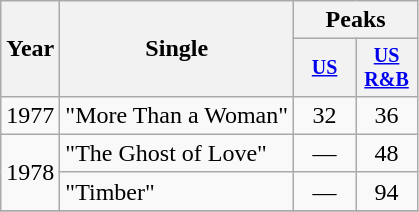<table class="wikitable" style="text-align:center;">
<tr>
<th rowspan="2">Year</th>
<th rowspan="2">Single</th>
<th colspan="2">Peaks</th>
</tr>
<tr style="font-size:smaller;">
<th width="35"><a href='#'>US</a><br></th>
<th width="35"><a href='#'>US<br>R&B</a><br></th>
</tr>
<tr>
<td rowspan="1">1977</td>
<td align="left">"More Than a Woman"</td>
<td>32</td>
<td>36</td>
</tr>
<tr>
<td rowspan="2">1978</td>
<td align="left">"The Ghost of Love"</td>
<td>—</td>
<td>48</td>
</tr>
<tr>
<td align="left">"Timber"</td>
<td>—</td>
<td>94</td>
</tr>
<tr>
</tr>
</table>
